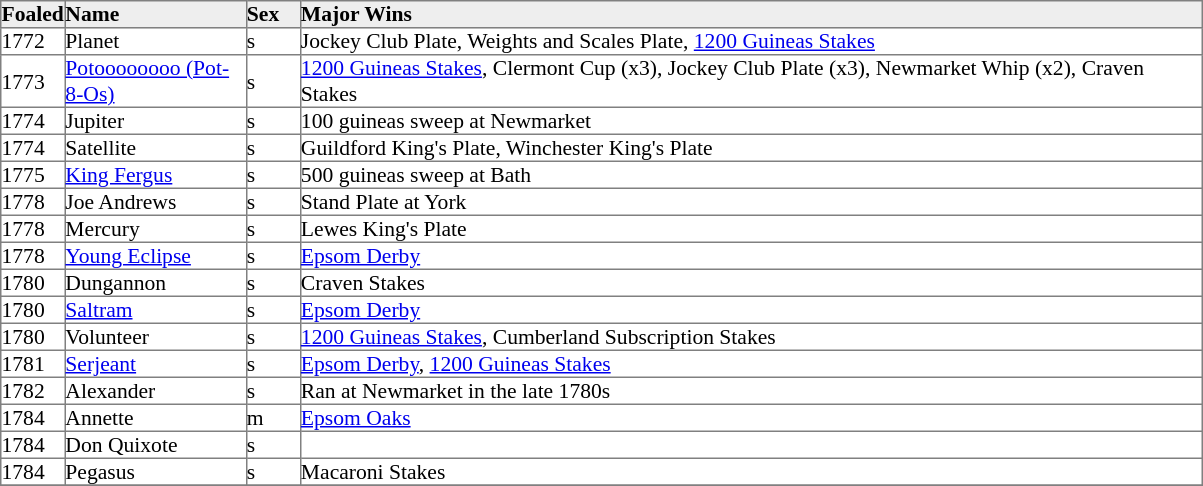<table border="1" cellpadding="0" style="border-collapse: collapse; font-size:90%">
<tr bgcolor="#eeeeee">
<td width="35px"><strong>Foaled</strong></td>
<td width="120px"><strong>Name</strong></td>
<td width="35px"><strong>Sex</strong></td>
<td width="600px"><strong>Major Wins</strong></td>
</tr>
<tr>
<td>1772</td>
<td>Planet</td>
<td>s</td>
<td>Jockey Club Plate, Weights and Scales Plate, <a href='#'>1200 Guineas Stakes</a></td>
</tr>
<tr>
<td>1773</td>
<td><a href='#'>Potoooooooo (Pot-8-Os)</a></td>
<td>s</td>
<td><a href='#'>1200 Guineas Stakes</a>, Clermont Cup (x3), Jockey Club Plate (x3), Newmarket Whip (x2), Craven Stakes</td>
</tr>
<tr>
<td>1774</td>
<td>Jupiter</td>
<td>s</td>
<td>100 guineas sweep at Newmarket</td>
</tr>
<tr>
<td>1774</td>
<td>Satellite</td>
<td>s</td>
<td>Guildford King's Plate, Winchester King's Plate</td>
</tr>
<tr>
<td>1775</td>
<td><a href='#'>King Fergus</a></td>
<td>s</td>
<td>500 guineas sweep at Bath</td>
</tr>
<tr>
<td>1778</td>
<td>Joe Andrews</td>
<td>s</td>
<td>Stand Plate at York</td>
</tr>
<tr>
<td>1778</td>
<td>Mercury</td>
<td>s</td>
<td>Lewes King's Plate</td>
</tr>
<tr>
<td>1778</td>
<td><a href='#'>Young Eclipse</a></td>
<td>s</td>
<td><a href='#'>Epsom Derby</a></td>
</tr>
<tr>
<td>1780</td>
<td>Dungannon</td>
<td>s</td>
<td>Craven Stakes</td>
</tr>
<tr>
<td>1780</td>
<td><a href='#'>Saltram</a></td>
<td>s</td>
<td><a href='#'>Epsom Derby</a></td>
</tr>
<tr>
<td>1780</td>
<td>Volunteer</td>
<td>s</td>
<td><a href='#'>1200 Guineas Stakes</a>, Cumberland Subscription Stakes</td>
</tr>
<tr>
<td>1781</td>
<td><a href='#'>Serjeant</a></td>
<td>s</td>
<td><a href='#'>Epsom Derby</a>, <a href='#'>1200 Guineas Stakes</a></td>
</tr>
<tr>
<td>1782</td>
<td>Alexander</td>
<td>s</td>
<td>Ran at Newmarket in the late 1780s</td>
</tr>
<tr>
<td>1784</td>
<td>Annette</td>
<td>m</td>
<td><a href='#'>Epsom Oaks</a></td>
</tr>
<tr>
<td>1784</td>
<td>Don Quixote</td>
<td>s</td>
<td></td>
</tr>
<tr>
<td>1784</td>
<td>Pegasus</td>
<td>s</td>
<td>Macaroni Stakes</td>
</tr>
<tr>
</tr>
</table>
